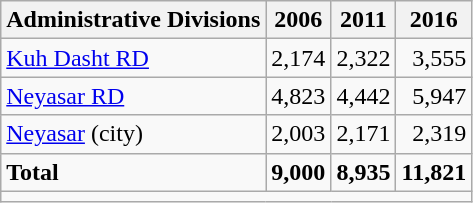<table class="wikitable">
<tr>
<th>Administrative Divisions</th>
<th>2006</th>
<th>2011</th>
<th>2016</th>
</tr>
<tr>
<td><a href='#'>Kuh Dasht RD</a></td>
<td style="text-align: right;">2,174</td>
<td style="text-align: right;">2,322</td>
<td style="text-align: right;">3,555</td>
</tr>
<tr>
<td><a href='#'>Neyasar RD</a></td>
<td style="text-align: right;">4,823</td>
<td style="text-align: right;">4,442</td>
<td style="text-align: right;">5,947</td>
</tr>
<tr>
<td><a href='#'>Neyasar</a> (city)</td>
<td style="text-align: right;">2,003</td>
<td style="text-align: right;">2,171</td>
<td style="text-align: right;">2,319</td>
</tr>
<tr>
<td><strong>Total</strong></td>
<td style="text-align: right;"><strong>9,000</strong></td>
<td style="text-align: right;"><strong>8,935</strong></td>
<td style="text-align: right;"><strong>11,821</strong></td>
</tr>
<tr>
<td colspan=4></td>
</tr>
</table>
